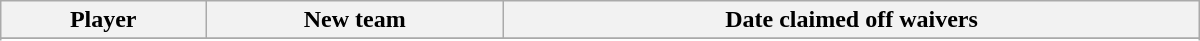<table class="wikitable" style="border-collapse: collapse; width: 50em; padding: 3;">
<tr>
<th>Player</th>
<th>New team</th>
<th>Date claimed off waivers</th>
</tr>
<tr>
</tr>
<tr>
</tr>
</table>
